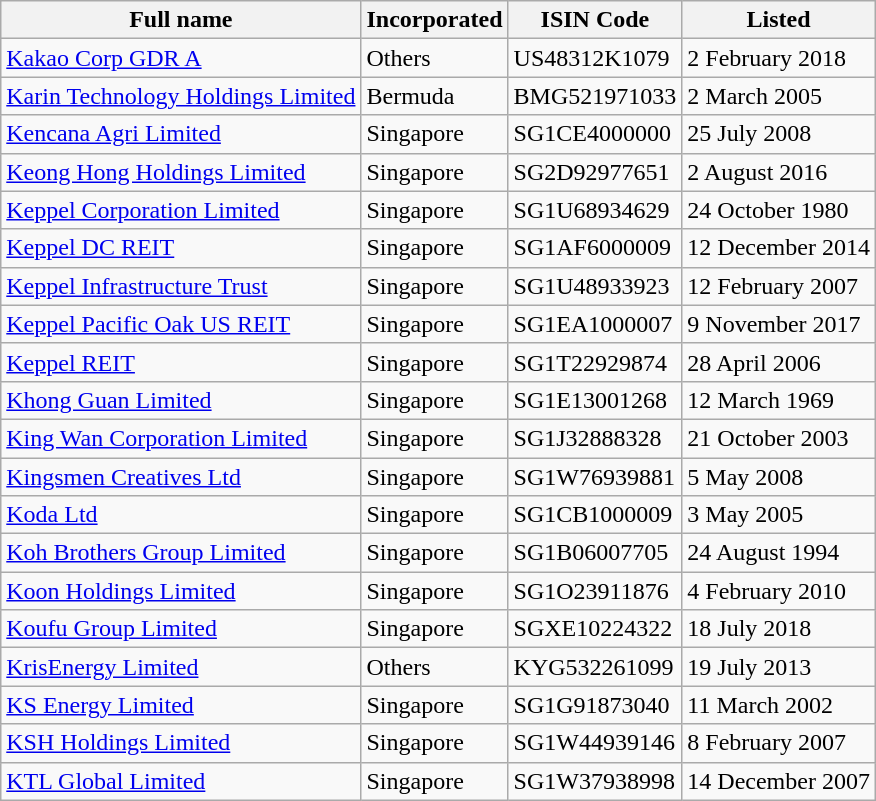<table class="wikitable">
<tr>
<th>Full name</th>
<th>Incorporated</th>
<th>ISIN Code</th>
<th>Listed</th>
</tr>
<tr>
<td><a href='#'>Kakao Corp GDR A</a></td>
<td>Others</td>
<td>US48312K1079</td>
<td>2 February 2018</td>
</tr>
<tr>
<td><a href='#'>Karin Technology Holdings Limited</a></td>
<td>Bermuda</td>
<td>BMG521971033</td>
<td>2 March 2005</td>
</tr>
<tr>
<td><a href='#'>Kencana Agri Limited</a></td>
<td>Singapore</td>
<td>SG1CE4000000</td>
<td>25 July 2008</td>
</tr>
<tr>
<td><a href='#'>Keong Hong Holdings Limited</a></td>
<td>Singapore</td>
<td>SG2D92977651</td>
<td>2 August 2016</td>
</tr>
<tr>
<td><a href='#'>Keppel Corporation Limited</a></td>
<td>Singapore</td>
<td>SG1U68934629</td>
<td>24 October 1980</td>
</tr>
<tr>
<td><a href='#'>Keppel DC REIT</a></td>
<td>Singapore</td>
<td>SG1AF6000009</td>
<td>12 December 2014</td>
</tr>
<tr>
<td><a href='#'>Keppel Infrastructure Trust</a></td>
<td>Singapore</td>
<td>SG1U48933923</td>
<td>12 February 2007</td>
</tr>
<tr>
<td><a href='#'>Keppel Pacific Oak US REIT</a></td>
<td>Singapore</td>
<td>SG1EA1000007</td>
<td>9 November 2017</td>
</tr>
<tr>
<td><a href='#'>Keppel REIT</a></td>
<td>Singapore</td>
<td>SG1T22929874</td>
<td>28 April 2006</td>
</tr>
<tr>
<td><a href='#'>Khong Guan Limited</a></td>
<td>Singapore</td>
<td>SG1E13001268</td>
<td>12 March 1969</td>
</tr>
<tr>
<td><a href='#'>King Wan Corporation Limited</a></td>
<td>Singapore</td>
<td>SG1J32888328</td>
<td>21 October 2003</td>
</tr>
<tr>
<td><a href='#'>Kingsmen Creatives Ltd</a></td>
<td>Singapore</td>
<td>SG1W76939881</td>
<td>5 May 2008</td>
</tr>
<tr>
<td><a href='#'>Koda Ltd</a></td>
<td>Singapore</td>
<td>SG1CB1000009</td>
<td>3 May 2005</td>
</tr>
<tr>
<td><a href='#'>Koh Brothers Group Limited</a></td>
<td>Singapore</td>
<td>SG1B06007705</td>
<td>24 August 1994</td>
</tr>
<tr>
<td><a href='#'>Koon Holdings Limited</a></td>
<td>Singapore</td>
<td>SG1O23911876</td>
<td>4 February 2010</td>
</tr>
<tr>
<td><a href='#'>Koufu Group Limited</a></td>
<td>Singapore</td>
<td>SGXE10224322</td>
<td>18 July 2018</td>
</tr>
<tr>
<td><a href='#'>KrisEnergy Limited</a></td>
<td>Others</td>
<td>KYG532261099</td>
<td>19 July 2013</td>
</tr>
<tr>
<td><a href='#'>KS Energy Limited</a></td>
<td>Singapore</td>
<td>SG1G91873040</td>
<td>11 March 2002</td>
</tr>
<tr>
<td><a href='#'>KSH Holdings Limited</a></td>
<td>Singapore</td>
<td>SG1W44939146</td>
<td>8 February 2007</td>
</tr>
<tr>
<td><a href='#'>KTL Global Limited</a></td>
<td>Singapore</td>
<td>SG1W37938998</td>
<td>14 December 2007</td>
</tr>
</table>
